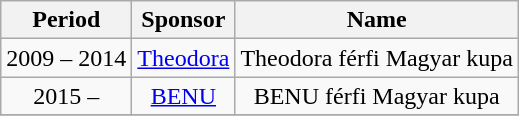<table class="wikitable" style="text-align:center;margin-left:1em">
<tr>
<th>Period</th>
<th>Sponsor</th>
<th>Name</th>
</tr>
<tr>
<td>2009 – 2014</td>
<td><a href='#'>Theodora</a></td>
<td>Theodora férfi Magyar kupa</td>
</tr>
<tr>
<td>2015 –</td>
<td><a href='#'>BENU</a></td>
<td>BENU férfi Magyar kupa</td>
</tr>
<tr>
</tr>
</table>
